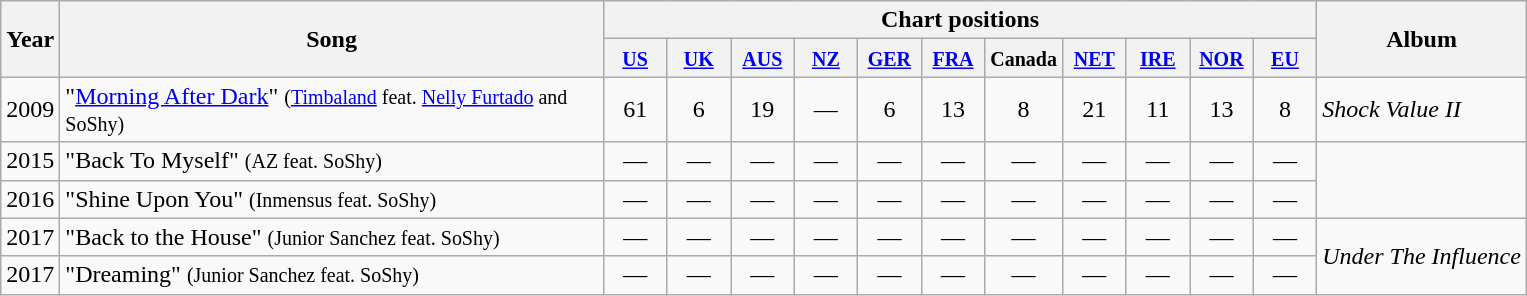<table class="wikitable">
<tr>
<th rowspan="2">Year</th>
<th width="355" rowspan="2">Song</th>
<th colspan="11">Chart positions</th>
<th rowspan="2">Album</th>
</tr>
<tr>
<th width="35"><small><a href='#'>US</a></small></th>
<th width="35"><small><a href='#'>UK</a></small></th>
<th width="35"><small><a href='#'>AUS</a></small></th>
<th width="35"><small><a href='#'>NZ</a></small></th>
<th width="35"><small><a href='#'>GER</a></small></th>
<th width="35"><small><a href='#'>FRA</a></small></th>
<th width="35"><small>Canada</small></th>
<th width="35"><small><a href='#'>NET</a></small></th>
<th width="35"><small><a href='#'>IRE</a></small></th>
<th width="35"><small><a href='#'>NOR</a></small></th>
<th width="35"><small><a href='#'>EU</a></small></th>
</tr>
<tr>
<td>2009</td>
<td>"<a href='#'>Morning After Dark</a>" <small>(<a href='#'>Timbaland</a> feat. <a href='#'>Nelly Furtado</a> and SoShy)</small></td>
<td align="center">61</td>
<td align="center">6</td>
<td align="center">19</td>
<td align="center">—</td>
<td align="center">6</td>
<td align="center">13</td>
<td align="center">8</td>
<td align="center">21</td>
<td align="center">11</td>
<td align="center">13</td>
<td align="center">8</td>
<td><em>Shock Value II</em></td>
</tr>
<tr>
<td>2015</td>
<td>"Back To Myself" <small>(AZ feat. SoShy)</small></td>
<td align="center">—</td>
<td align="center">—</td>
<td align="center">—</td>
<td align="center">—</td>
<td align="center">—</td>
<td align="center">—</td>
<td align="center">—</td>
<td align="center">—</td>
<td align="center">—</td>
<td align="center">—</td>
<td align="center">—</td>
<td rowspan=2></td>
</tr>
<tr>
<td>2016</td>
<td>"Shine Upon You" <small>(Inmensus feat. SoShy)</small></td>
<td align="center">—</td>
<td align="center">—</td>
<td align="center">—</td>
<td align="center">—</td>
<td align="center">—</td>
<td align="center">—</td>
<td align="center">—</td>
<td align="center">—</td>
<td align="center">—</td>
<td align="center">—</td>
<td align="center">—</td>
</tr>
<tr>
<td>2017</td>
<td>"Back to the House" <small>(Junior Sanchez feat. SoShy)</small></td>
<td align="center">—</td>
<td align="center">—</td>
<td align="center">—</td>
<td align="center">—</td>
<td align="center">—</td>
<td align="center">—</td>
<td align="center">—</td>
<td align="center">—</td>
<td align="center">—</td>
<td align="center">—</td>
<td align="center">—</td>
<td rowspan=2><em>Under The Influence</em></td>
</tr>
<tr>
<td>2017</td>
<td>"Dreaming" <small>(Junior Sanchez feat. SoShy)</small></td>
<td align="center">—</td>
<td align="center">—</td>
<td align="center">—</td>
<td align="center">—</td>
<td align="center">—</td>
<td align="center">—</td>
<td align="center">—</td>
<td align="center">—</td>
<td align="center">—</td>
<td align="center">—</td>
<td align="center">—</td>
</tr>
</table>
